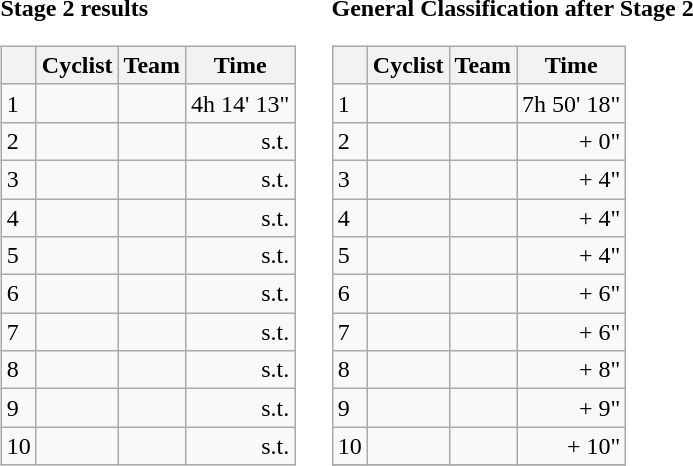<table>
<tr>
<td><strong>Stage 2 results</strong><br><table class="wikitable">
<tr>
<th></th>
<th>Cyclist</th>
<th>Team</th>
<th>Time</th>
</tr>
<tr>
<td>1</td>
<td></td>
<td></td>
<td align="right">4h 14' 13"</td>
</tr>
<tr>
<td>2</td>
<td></td>
<td></td>
<td align="right">s.t.</td>
</tr>
<tr>
<td>3</td>
<td></td>
<td></td>
<td align="right">s.t.</td>
</tr>
<tr>
<td>4</td>
<td></td>
<td></td>
<td align="right">s.t.</td>
</tr>
<tr>
<td>5</td>
<td></td>
<td></td>
<td align="right">s.t.</td>
</tr>
<tr>
<td>6</td>
<td></td>
<td></td>
<td align="right">s.t.</td>
</tr>
<tr>
<td>7</td>
<td></td>
<td></td>
<td align="right">s.t.</td>
</tr>
<tr>
<td>8</td>
<td></td>
<td></td>
<td align="right">s.t.</td>
</tr>
<tr>
<td>9</td>
<td></td>
<td></td>
<td align="right">s.t.</td>
</tr>
<tr>
<td>10</td>
<td></td>
<td></td>
<td align="right">s.t.</td>
</tr>
</table>
</td>
<td></td>
<td><strong>General Classification after Stage 2</strong><br><table class="wikitable">
<tr>
<th></th>
<th>Cyclist</th>
<th>Team</th>
<th>Time</th>
</tr>
<tr>
<td>1</td>
<td></td>
<td></td>
<td align="right">7h 50' 18"</td>
</tr>
<tr>
<td>2</td>
<td></td>
<td></td>
<td align="right">+ 0"</td>
</tr>
<tr>
<td>3</td>
<td></td>
<td></td>
<td align="right">+ 4"</td>
</tr>
<tr>
<td>4</td>
<td></td>
<td></td>
<td align="right">+ 4"</td>
</tr>
<tr>
<td>5</td>
<td></td>
<td></td>
<td align="right">+ 4"</td>
</tr>
<tr>
<td>6</td>
<td></td>
<td></td>
<td align="right">+ 6"</td>
</tr>
<tr>
<td>7</td>
<td></td>
<td></td>
<td align="right">+ 6"</td>
</tr>
<tr>
<td>8</td>
<td></td>
<td></td>
<td align="right">+ 8"</td>
</tr>
<tr>
<td>9</td>
<td></td>
<td></td>
<td align="right">+ 9"</td>
</tr>
<tr>
<td>10</td>
<td></td>
<td></td>
<td align="right">+ 10"</td>
</tr>
<tr>
</tr>
</table>
</td>
</tr>
</table>
